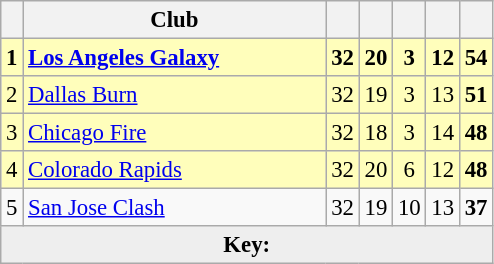<table class="wikitable" style="text-align:center; margin:0; font-size: 95%; display:inline-table;">
<tr>
<th scope=col></th>
<th scope=col width=195>Club</th>
<th scope=col></th>
<th scope=col></th>
<th scope=col></th>
<th scope=col></th>
<th scope=col></th>
</tr>
<tr style="background:#FFFEBB; font-weight:bold;">
<td>1</td>
<td align=left><a href='#'>Los Angeles Galaxy</a></td>
<td>32</td>
<td>20</td>
<td>3</td>
<td>12</td>
<td>54</td>
</tr>
<tr style="background:#FFFEBB;">
<td>2</td>
<td align=left><a href='#'>Dallas Burn</a></td>
<td>32</td>
<td>19</td>
<td>3</td>
<td>13</td>
<td><strong>51</strong></td>
</tr>
<tr style="background:#FFFEBB;">
<td>3</td>
<td align=left><a href='#'>Chicago Fire</a></td>
<td>32</td>
<td>18</td>
<td>3</td>
<td>14</td>
<td><strong>48</strong></td>
</tr>
<tr style="background:#FFFEBB;">
<td>4</td>
<td align=left><a href='#'>Colorado Rapids</a></td>
<td>32</td>
<td>20</td>
<td>6</td>
<td>12</td>
<td><strong>48</strong></td>
</tr>
<tr>
<td>5</td>
<td align=left><a href='#'>San Jose Clash</a></td>
<td>32</td>
<td>19</td>
<td>10</td>
<td>13</td>
<td><strong>37</strong></td>
</tr>
<tr style="background:#eee;">
<td colspan=7 align=center><strong>Key:</strong>   </td>
</tr>
</table>
